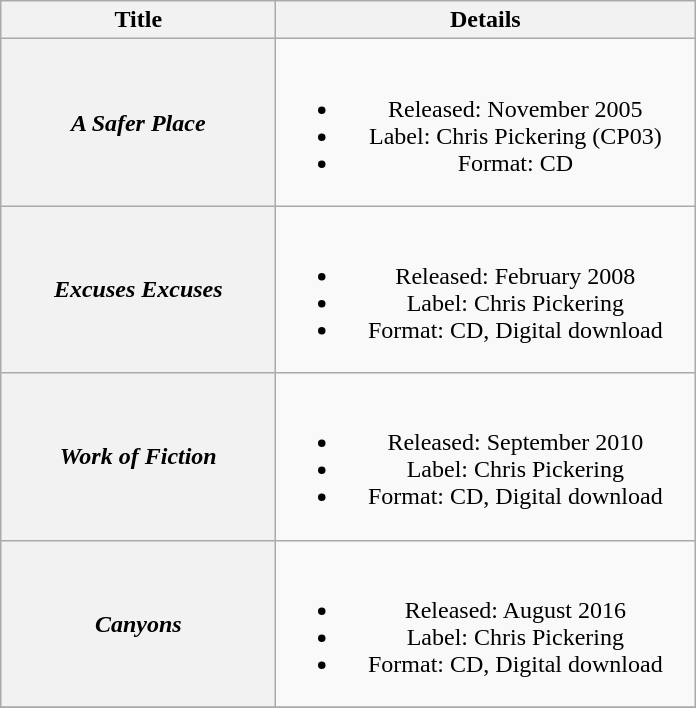<table class="wikitable plainrowheaders" style="text-align:center;" border="1">
<tr>
<th scope="col" style="width:11em;">Title</th>
<th scope="col" style="width:17em;">Details</th>
</tr>
<tr>
<th scope="row"><em>A Safer Place</em></th>
<td><br><ul><li>Released: November 2005</li><li>Label: Chris Pickering (CP03)</li><li>Format: CD</li></ul></td>
</tr>
<tr>
<th scope="row"><em>Excuses Excuses</em></th>
<td><br><ul><li>Released: February 2008</li><li>Label: Chris Pickering</li><li>Format: CD, Digital download</li></ul></td>
</tr>
<tr>
<th scope="row"><em>Work of Fiction</em></th>
<td><br><ul><li>Released: September 2010</li><li>Label: Chris Pickering</li><li>Format: CD, Digital download</li></ul></td>
</tr>
<tr>
<th scope="row"><em>Canyons</em></th>
<td><br><ul><li>Released: August 2016</li><li>Label: Chris Pickering</li><li>Format: CD, Digital download</li></ul></td>
</tr>
<tr>
</tr>
</table>
